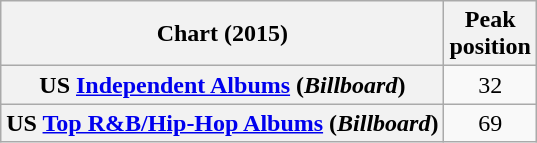<table class="wikitable sortable plainrowheaders" style="text-align:center">
<tr>
<th scope="col">Chart (2015)</th>
<th scope="col">Peak<br> position</th>
</tr>
<tr>
<th scope="row">US <a href='#'>Independent Albums</a> (<em>Billboard</em>)</th>
<td style="text-align:center;">32</td>
</tr>
<tr>
<th scope="row">US <a href='#'>Top R&B/Hip-Hop Albums</a> (<em>Billboard</em>)</th>
<td style="text-align:center;">69</td>
</tr>
</table>
